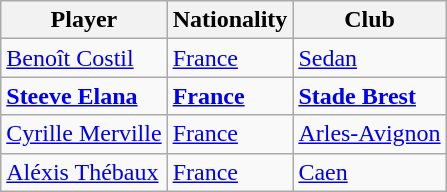<table class="wikitable">
<tr>
<th>Player</th>
<th>Nationality</th>
<th>Club</th>
</tr>
<tr>
<td><a href='#'>Benoît Costil</a></td>
<td> <a href='#'>France</a></td>
<td><a href='#'>Sedan</a></td>
</tr>
<tr>
<td><strong><a href='#'>Steeve Elana</a></strong></td>
<td><strong> <a href='#'>France</a></strong></td>
<td><strong><a href='#'>Stade Brest</a></strong></td>
</tr>
<tr>
<td><a href='#'>Cyrille Merville</a></td>
<td> <a href='#'>France</a></td>
<td><a href='#'>Arles-Avignon</a></td>
</tr>
<tr>
<td><a href='#'>Aléxis Thébaux</a></td>
<td> <a href='#'>France</a></td>
<td><a href='#'>Caen</a></td>
</tr>
</table>
